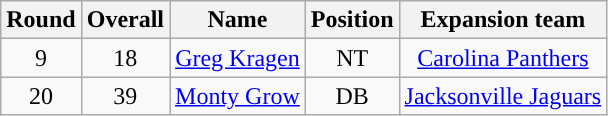<table class="wikitable" style="text-align:center">
<tr>
<th>Round</th>
<th>Overall</th>
<th>Name</th>
<th>Position</th>
<th>Expansion team</th>
</tr>
<tr>
<td>9</td>
<td>18</td>
<td><a href='#'>Greg Kragen</a></td>
<td>NT</td>
<td><a href='#'>Carolina Panthers</a></td>
</tr>
<tr>
<td>20</td>
<td>39</td>
<td><a href='#'>Monty Grow</a></td>
<td>DB</td>
<td><a href='#'>Jacksonville Jaguars</a></td>
</tr>
</table>
